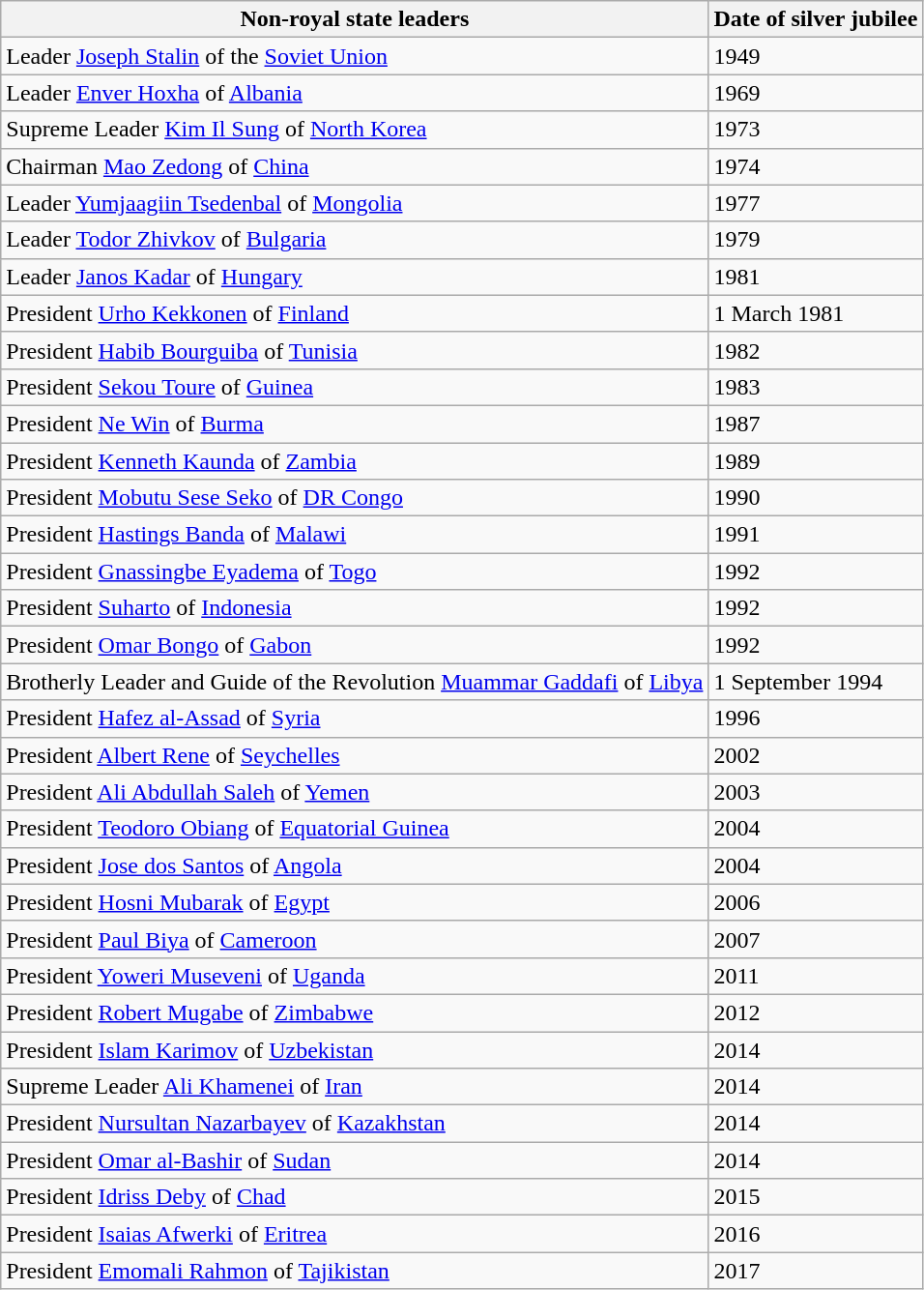<table class="wikitable">
<tr>
<th>Non-royal state leaders</th>
<th>Date of silver jubilee</th>
</tr>
<tr>
<td>Leader <a href='#'>Joseph Stalin</a> of the <a href='#'>Soviet Union</a></td>
<td>1949</td>
</tr>
<tr>
<td>Leader <a href='#'>Enver Hoxha</a> of <a href='#'>Albania</a></td>
<td>1969</td>
</tr>
<tr>
<td>Supreme Leader <a href='#'>Kim Il Sung</a> of <a href='#'>North Korea</a></td>
<td>1973</td>
</tr>
<tr>
<td>Chairman <a href='#'>Mao Zedong</a> of <a href='#'>China</a></td>
<td>1974</td>
</tr>
<tr>
<td>Leader <a href='#'>Yumjaagiin Tsedenbal</a> of <a href='#'>Mongolia</a></td>
<td>1977</td>
</tr>
<tr>
<td>Leader <a href='#'>Todor Zhivkov</a> of <a href='#'>Bulgaria</a></td>
<td>1979</td>
</tr>
<tr>
<td>Leader <a href='#'>Janos Kadar</a> of <a href='#'>Hungary</a></td>
<td>1981</td>
</tr>
<tr>
<td>President <a href='#'>Urho Kekkonen</a> of <a href='#'>Finland</a></td>
<td>1 March 1981</td>
</tr>
<tr>
<td>President <a href='#'>Habib Bourguiba</a> of <a href='#'>Tunisia</a></td>
<td>1982</td>
</tr>
<tr>
<td>President <a href='#'>Sekou Toure</a> of <a href='#'>Guinea</a></td>
<td>1983</td>
</tr>
<tr>
<td>President <a href='#'>Ne Win</a> of <a href='#'>Burma</a></td>
<td>1987</td>
</tr>
<tr>
<td>President <a href='#'>Kenneth Kaunda</a> of <a href='#'>Zambia</a></td>
<td>1989</td>
</tr>
<tr>
<td>President <a href='#'>Mobutu Sese Seko</a> of <a href='#'>DR Congo</a></td>
<td>1990</td>
</tr>
<tr>
<td>President <a href='#'>Hastings Banda</a> of <a href='#'>Malawi</a></td>
<td>1991</td>
</tr>
<tr>
<td>President <a href='#'>Gnassingbe Eyadema</a> of <a href='#'>Togo</a></td>
<td>1992</td>
</tr>
<tr>
<td>President <a href='#'>Suharto</a> of <a href='#'>Indonesia</a></td>
<td>1992</td>
</tr>
<tr>
<td>President <a href='#'>Omar Bongo</a> of <a href='#'>Gabon</a></td>
<td>1992</td>
</tr>
<tr>
<td>Brotherly Leader and Guide of the Revolution <a href='#'>Muammar Gaddafi</a> of <a href='#'>Libya</a></td>
<td>1 September 1994</td>
</tr>
<tr>
<td>President <a href='#'>Hafez al-Assad</a> of <a href='#'>Syria</a></td>
<td>1996</td>
</tr>
<tr>
<td>President <a href='#'>Albert Rene</a> of <a href='#'>Seychelles</a></td>
<td>2002</td>
</tr>
<tr>
<td>President <a href='#'>Ali Abdullah Saleh</a> of <a href='#'>Yemen</a></td>
<td>2003</td>
</tr>
<tr>
<td>President <a href='#'>Teodoro Obiang</a> of <a href='#'>Equatorial Guinea</a></td>
<td>2004</td>
</tr>
<tr>
<td>President <a href='#'>Jose dos Santos</a> of <a href='#'>Angola</a></td>
<td>2004</td>
</tr>
<tr>
<td>President <a href='#'>Hosni Mubarak</a> of <a href='#'>Egypt</a></td>
<td>2006</td>
</tr>
<tr>
<td>President <a href='#'>Paul Biya</a> of <a href='#'>Cameroon</a></td>
<td>2007</td>
</tr>
<tr>
<td>President <a href='#'>Yoweri Museveni</a> of <a href='#'>Uganda</a></td>
<td>2011</td>
</tr>
<tr>
<td>President <a href='#'>Robert Mugabe</a> of <a href='#'>Zimbabwe</a></td>
<td>2012</td>
</tr>
<tr>
<td>President <a href='#'>Islam Karimov</a> of <a href='#'>Uzbekistan</a></td>
<td>2014</td>
</tr>
<tr>
<td>Supreme Leader <a href='#'>Ali Khamenei</a> of <a href='#'>Iran</a></td>
<td>2014</td>
</tr>
<tr>
<td>President <a href='#'>Nursultan Nazarbayev</a> of <a href='#'>Kazakhstan</a></td>
<td>2014</td>
</tr>
<tr>
<td>President <a href='#'>Omar al-Bashir</a> of <a href='#'>Sudan</a></td>
<td>2014</td>
</tr>
<tr>
<td>President <a href='#'>Idriss Deby</a> of <a href='#'>Chad</a></td>
<td>2015</td>
</tr>
<tr>
<td>President <a href='#'>Isaias Afwerki</a> of <a href='#'>Eritrea</a></td>
<td>2016</td>
</tr>
<tr>
<td>President <a href='#'>Emomali Rahmon</a> of <a href='#'>Tajikistan</a></td>
<td>2017</td>
</tr>
</table>
